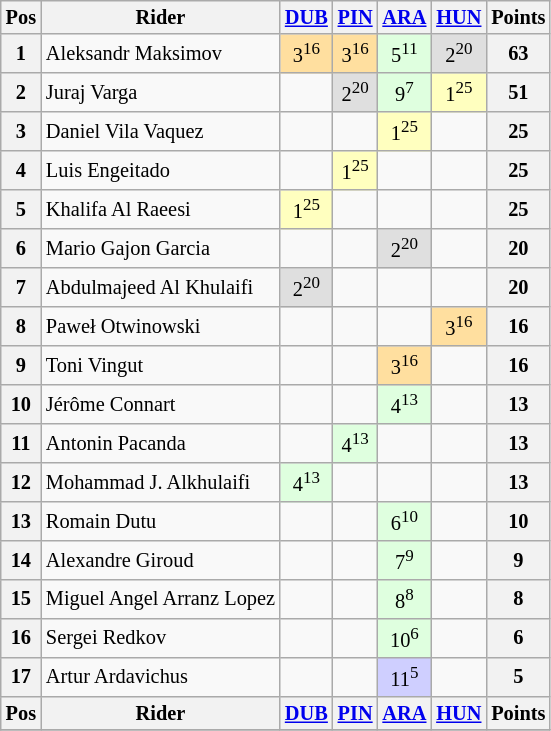<table class="wikitable" style="font-size: 85%; text-align: center;">
<tr valign="top">
<th valign="middle">Pos</th>
<th valign="middle">Rider</th>
<th><a href='#'>DUB</a><br></th>
<th><a href='#'>PIN</a><br></th>
<th><a href='#'>ARA</a><br></th>
<th><a href='#'>HUN</a><br></th>
<th valign="middle">Points</th>
</tr>
<tr>
<th>1</th>
<td align=left> Aleksandr Maksimov</td>
<td style="background:#ffdf9f;">3<sup>16</sup></td>
<td style="background:#ffdf9f;">3<sup>16</sup></td>
<td style="background:#dfffdf;">5<sup>11</sup></td>
<td style="background:#dfdfdf;">2<sup>20</sup></td>
<th>63</th>
</tr>
<tr>
<th>2</th>
<td align=left> Juraj Varga</td>
<td></td>
<td style="background:#dfdfdf;">2<sup>20</sup></td>
<td style="background:#dfffdf;">9<sup>7</sup></td>
<td style="background:#ffffbf;">1<sup>25</sup></td>
<th>51</th>
</tr>
<tr>
<th>3</th>
<td align=left> Daniel Vila Vaquez</td>
<td></td>
<td></td>
<td style="background:#ffffbf;">1<sup>25</sup></td>
<td></td>
<th>25</th>
</tr>
<tr>
<th>4</th>
<td align=left> Luis Engeitado</td>
<td></td>
<td style="background:#ffffbf;">1<sup>25</sup></td>
<td></td>
<td></td>
<th>25</th>
</tr>
<tr>
<th>5</th>
<td align=left> Khalifa Al Raeesi</td>
<td style="background:#ffffbf;">1<sup>25</sup></td>
<td></td>
<td></td>
<td></td>
<th>25</th>
</tr>
<tr>
<th>6</th>
<td align=left> Mario Gajon Garcia</td>
<td></td>
<td></td>
<td style="background:#dfdfdf;">2<sup>20</sup></td>
<td></td>
<th>20</th>
</tr>
<tr>
<th>7</th>
<td align=left> Abdulmajeed Al Khulaifi</td>
<td style="background:#dfdfdf;">2<sup>20</sup></td>
<td></td>
<td></td>
<td></td>
<th>20</th>
</tr>
<tr>
<th>8</th>
<td align=left> Paweł Otwinowski</td>
<td></td>
<td></td>
<td></td>
<td style="background:#ffdf9f;">3<sup>16</sup></td>
<th>16</th>
</tr>
<tr>
<th>9</th>
<td align=left> Toni Vingut</td>
<td></td>
<td></td>
<td style="background:#ffdf9f;">3<sup>16</sup></td>
<td></td>
<th>16</th>
</tr>
<tr>
<th>10</th>
<td align=left> Jérôme Connart</td>
<td></td>
<td></td>
<td style="background:#dfffdf;">4<sup>13</sup></td>
<td></td>
<th>13</th>
</tr>
<tr>
<th>11</th>
<td align=left> Antonin Pacanda</td>
<td></td>
<td style="background:#dfffdf;">4<sup>13</sup></td>
<td></td>
<td></td>
<th>13</th>
</tr>
<tr>
<th>12</th>
<td align=left> Mohammad J. Alkhulaifi</td>
<td style="background:#dfffdf;">4<sup>13</sup></td>
<td></td>
<td></td>
<td></td>
<th>13</th>
</tr>
<tr>
<th>13</th>
<td align=left> Romain Dutu</td>
<td></td>
<td></td>
<td style="background:#dfffdf;">6<sup>10</sup></td>
<td></td>
<th>10</th>
</tr>
<tr>
<th>14</th>
<td align=left> Alexandre Giroud</td>
<td></td>
<td></td>
<td style="background:#dfffdf;">7<sup>9</sup></td>
<td></td>
<th>9</th>
</tr>
<tr>
<th>15</th>
<td align=left> Miguel Angel Arranz Lopez</td>
<td></td>
<td></td>
<td style="background:#dfffdf;">8<sup>8</sup></td>
<td></td>
<th>8</th>
</tr>
<tr>
<th>16</th>
<td align=left> Sergei Redkov</td>
<td></td>
<td></td>
<td style="background:#dfffdf;">10<sup>6</sup></td>
<td></td>
<th>6</th>
</tr>
<tr>
<th>17</th>
<td align=left> Artur Ardavichus</td>
<td></td>
<td></td>
<td style="background:#cfcfff;">11<sup>5</sup></td>
<td></td>
<th>5</th>
</tr>
<tr valign="top">
<th valign="middle">Pos</th>
<th valign="middle">Rider</th>
<th><a href='#'>DUB</a><br></th>
<th><a href='#'>PIN</a><br></th>
<th><a href='#'>ARA</a><br></th>
<th><a href='#'>HUN</a><br></th>
<th valign="middle">Points</th>
</tr>
<tr>
</tr>
</table>
